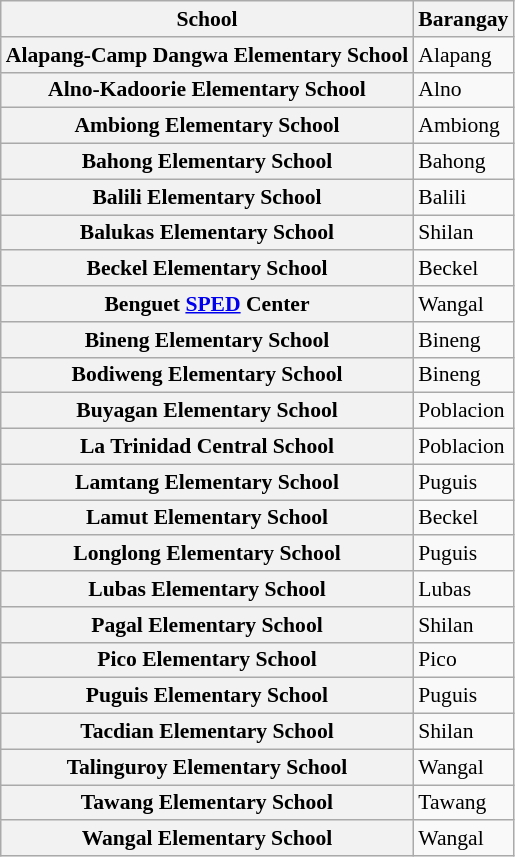<table class="wikitable collapsible sortable collapsed plainrowheaders" style="font-size:90%;">
<tr>
<th scope="col">School</th>
<th scope="col">Barangay</th>
</tr>
<tr>
<th scope="row">Alapang-Camp Dangwa Elementary School</th>
<td>Alapang</td>
</tr>
<tr>
<th scope="row">Alno-Kadoorie Elementary School</th>
<td>Alno</td>
</tr>
<tr>
<th scope="row">Ambiong Elementary School</th>
<td>Ambiong</td>
</tr>
<tr>
<th scope="row">Bahong Elementary School</th>
<td>Bahong</td>
</tr>
<tr>
<th scope="row">Balili Elementary School</th>
<td>Balili</td>
</tr>
<tr>
<th scope="row">Balukas Elementary School</th>
<td>Shilan</td>
</tr>
<tr>
<th scope="row">Beckel Elementary School</th>
<td>Beckel</td>
</tr>
<tr>
<th scope="row">Benguet <a href='#'>SPED</a> Center</th>
<td>Wangal</td>
</tr>
<tr>
<th scope="row">Bineng Elementary School</th>
<td>Bineng</td>
</tr>
<tr>
<th scope="row">Bodiweng Elementary School</th>
<td>Bineng</td>
</tr>
<tr>
<th scope="row">Buyagan Elementary School</th>
<td>Poblacion</td>
</tr>
<tr>
<th scope="row">La Trinidad Central School</th>
<td>Poblacion</td>
</tr>
<tr>
<th scope="row">Lamtang Elementary School</th>
<td>Puguis</td>
</tr>
<tr>
<th scope="row">Lamut Elementary School</th>
<td>Beckel</td>
</tr>
<tr>
<th scope="row">Longlong Elementary School</th>
<td>Puguis</td>
</tr>
<tr>
<th scope="row">Lubas Elementary School</th>
<td>Lubas</td>
</tr>
<tr>
<th scope="row">Pagal Elementary School</th>
<td>Shilan</td>
</tr>
<tr>
<th scope="row">Pico Elementary School</th>
<td>Pico</td>
</tr>
<tr>
<th scope="row">Puguis Elementary School</th>
<td>Puguis</td>
</tr>
<tr>
<th scope="row">Tacdian Elementary School</th>
<td>Shilan</td>
</tr>
<tr>
<th scope="row">Talinguroy Elementary School</th>
<td>Wangal</td>
</tr>
<tr>
<th scope="row">Tawang Elementary School</th>
<td>Tawang</td>
</tr>
<tr>
<th scope="row">Wangal Elementary School</th>
<td>Wangal</td>
</tr>
</table>
